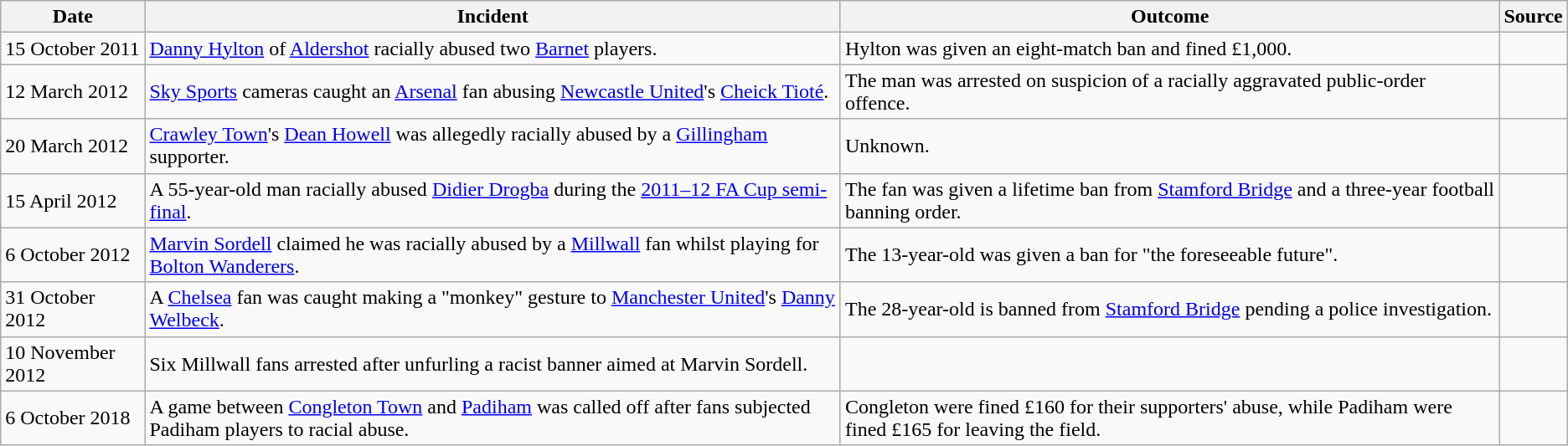<table class="wikitable">
<tr>
<th>Date</th>
<th>Incident</th>
<th>Outcome</th>
<th>Source</th>
</tr>
<tr>
<td>15 October 2011</td>
<td><a href='#'>Danny Hylton</a> of <a href='#'>Aldershot</a> racially abused two <a href='#'>Barnet</a> players.</td>
<td>Hylton was given an eight-match ban and fined £1,000.</td>
<td></td>
</tr>
<tr>
<td>12 March 2012</td>
<td><a href='#'>Sky Sports</a> cameras caught an <a href='#'>Arsenal</a> fan abusing <a href='#'>Newcastle United</a>'s <a href='#'>Cheick Tioté</a>.</td>
<td>The man was arrested on suspicion of a racially aggravated public-order offence.</td>
<td></td>
</tr>
<tr>
<td>20 March 2012</td>
<td><a href='#'>Crawley Town</a>'s <a href='#'>Dean Howell</a> was allegedly racially abused by a <a href='#'>Gillingham</a> supporter.</td>
<td>Unknown.</td>
<td></td>
</tr>
<tr>
<td>15 April 2012</td>
<td>A 55-year-old man racially abused <a href='#'>Didier Drogba</a> during the <a href='#'>2011–12 FA Cup semi-final</a>.</td>
<td>The fan was given a lifetime ban from <a href='#'>Stamford Bridge</a> and a three-year football banning order.</td>
<td></td>
</tr>
<tr>
<td>6 October 2012</td>
<td><a href='#'>Marvin Sordell</a> claimed he was racially abused by a <a href='#'>Millwall</a> fan whilst playing for <a href='#'>Bolton Wanderers</a>.</td>
<td>The 13-year-old was given a ban for "the foreseeable future".</td>
<td></td>
</tr>
<tr>
<td>31 October 2012</td>
<td>A <a href='#'>Chelsea</a> fan was caught making a "monkey" gesture to <a href='#'>Manchester United</a>'s <a href='#'>Danny Welbeck</a>.</td>
<td>The 28-year-old is banned from <a href='#'>Stamford Bridge</a> pending a police investigation.</td>
<td></td>
</tr>
<tr>
<td>10 November 2012</td>
<td>Six Millwall fans arrested after unfurling a racist banner aimed at Marvin Sordell.</td>
<td></td>
<td></td>
</tr>
<tr>
<td>6 October 2018</td>
<td>A game between <a href='#'>Congleton Town</a> and <a href='#'>Padiham</a> was called off after fans subjected Padiham players to racial abuse.</td>
<td>Congleton were fined £160 for their supporters' abuse, while Padiham were fined £165 for leaving the field.</td>
<td></td>
</tr>
</table>
